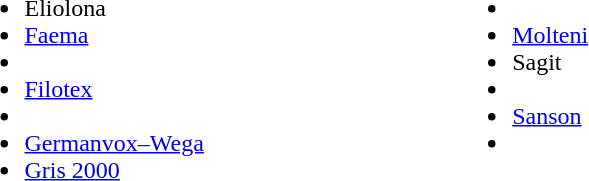<table>
<tr>
<td style="vertical-align:top; width:25%;"><br><ul><li>Eliolona</li><li><a href='#'>Faema</a></li><li></li><li><a href='#'>Filotex</a></li><li></li><li><a href='#'>Germanvox–Wega</a></li><li><a href='#'>Gris 2000</a></li></ul></td>
<td style="vertical-align:top; width:25%;"><br><ul><li></li><li><a href='#'>Molteni</a></li><li>Sagit</li><li></li><li><a href='#'>Sanson</a></li><li></li></ul></td>
</tr>
</table>
